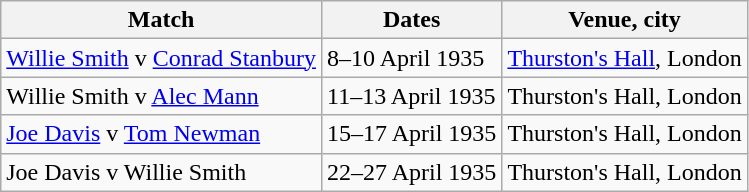<table class="wikitable">
<tr>
<th scope="col">Match</th>
<th scope="col">Dates</th>
<th scope="col">Venue, city</th>
</tr>
<tr>
<td><a href='#'>Willie Smith</a> v <a href='#'>Conrad Stanbury</a></td>
<td>8–10 April 1935</td>
<td><a href='#'>Thurston's Hall</a>, London</td>
</tr>
<tr>
<td>Willie Smith v <a href='#'>Alec Mann</a></td>
<td>11–13 April 1935</td>
<td>Thurston's Hall, London</td>
</tr>
<tr>
<td><a href='#'>Joe Davis</a> v <a href='#'>Tom Newman</a></td>
<td>15–17 April 1935</td>
<td>Thurston's Hall, London</td>
</tr>
<tr>
<td>Joe Davis v  Willie Smith</td>
<td>22–27 April 1935</td>
<td>Thurston's Hall, London</td>
</tr>
</table>
